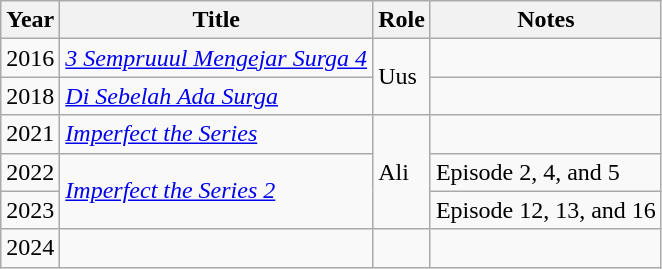<table class="wikitable sortable">
<tr>
<th>Year</th>
<th>Title</th>
<th>Role</th>
<th>Notes</th>
</tr>
<tr>
<td>2016</td>
<td><em><a href='#'>3 Sempruuul Mengejar Surga 4</a></em></td>
<td rowspan="2">Uus</td>
<td></td>
</tr>
<tr>
<td>2018</td>
<td><em><a href='#'>Di Sebelah Ada Surga</a></em></td>
<td></td>
</tr>
<tr>
<td>2021</td>
<td><em><a href='#'>Imperfect the Series</a></em></td>
<td rowspan="3">Ali</td>
<td></td>
</tr>
<tr>
<td>2022</td>
<td rowspan="2"><em><a href='#'>Imperfect the Series 2</a></em></td>
<td>Episode 2, 4, and 5</td>
</tr>
<tr>
<td>2023</td>
<td>Episode 12, 13, and 16</td>
</tr>
<tr>
<td>2024</td>
<td></td>
<td></td>
<td></td>
</tr>
</table>
